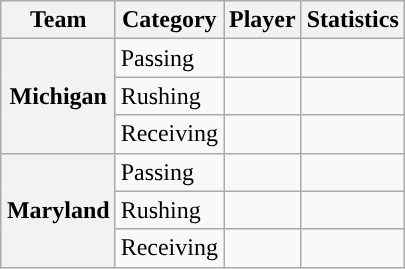<table class="wikitable" style="float:right">
<tr>
<th>Team</th>
<th>Category</th>
<th>Player</th>
<th>Statistics</th>
</tr>
<tr>
<th rowspan=3>Michigan</th>
<td>Passing</td>
<td></td>
<td></td>
</tr>
<tr>
<td>Rushing</td>
<td></td>
<td></td>
</tr>
<tr>
<td>Receiving</td>
<td></td>
<td></td>
</tr>
<tr>
<th rowspan=3>Maryland</th>
<td>Passing</td>
<td></td>
<td></td>
</tr>
<tr>
<td>Rushing</td>
<td></td>
<td></td>
</tr>
<tr>
<td>Receiving</td>
<td></td>
<td></td>
</tr>
</table>
